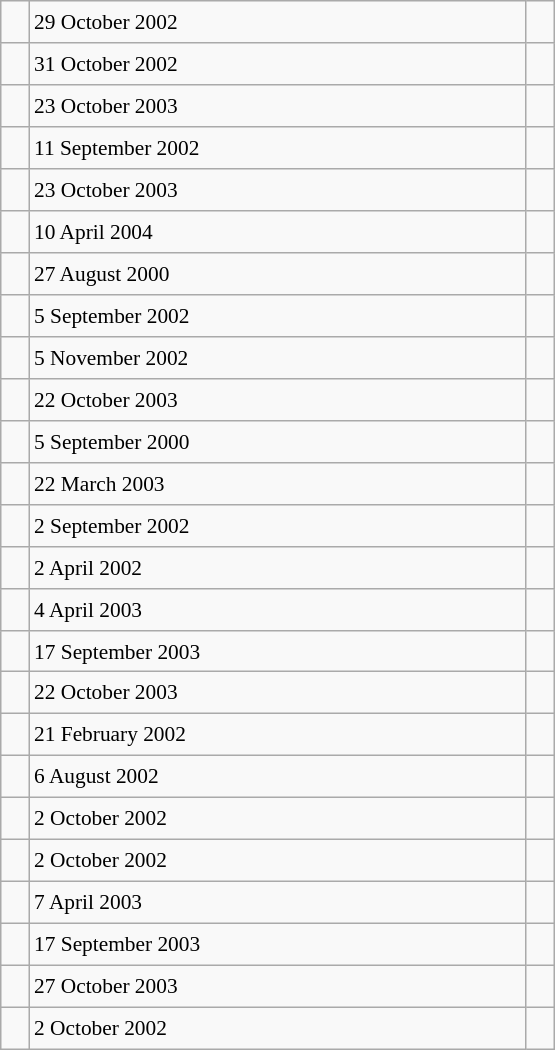<table class="wikitable" style="font-size: 89%; float: left; width: 26em; margin-right: 1em; height: 700px">
<tr>
<td></td>
<td>29 October 2002</td>
<td></td>
</tr>
<tr>
<td></td>
<td>31 October 2002</td>
<td></td>
</tr>
<tr>
<td></td>
<td>23 October 2003</td>
<td></td>
</tr>
<tr>
<td></td>
<td>11 September 2002</td>
<td></td>
</tr>
<tr>
<td></td>
<td>23 October 2003</td>
<td></td>
</tr>
<tr>
<td></td>
<td>10 April 2004</td>
<td></td>
</tr>
<tr>
<td></td>
<td>27 August 2000</td>
<td></td>
</tr>
<tr>
<td></td>
<td>5 September 2002</td>
<td></td>
</tr>
<tr>
<td></td>
<td>5 November 2002</td>
<td></td>
</tr>
<tr>
<td></td>
<td>22 October 2003</td>
<td></td>
</tr>
<tr>
<td></td>
<td>5 September 2000</td>
<td></td>
</tr>
<tr>
<td></td>
<td>22 March 2003</td>
<td></td>
</tr>
<tr>
<td></td>
<td>2 September 2002</td>
<td></td>
</tr>
<tr>
<td></td>
<td>2 April 2002</td>
<td></td>
</tr>
<tr>
<td></td>
<td>4 April 2003</td>
<td></td>
</tr>
<tr>
<td></td>
<td>17 September 2003</td>
<td></td>
</tr>
<tr>
<td></td>
<td>22 October 2003</td>
<td></td>
</tr>
<tr>
<td></td>
<td>21 February 2002</td>
<td></td>
</tr>
<tr>
<td></td>
<td>6 August 2002</td>
<td></td>
</tr>
<tr>
<td></td>
<td>2 October 2002</td>
<td></td>
</tr>
<tr>
<td></td>
<td>2 October 2002</td>
<td></td>
</tr>
<tr>
<td></td>
<td>7 April 2003</td>
<td></td>
</tr>
<tr>
<td></td>
<td>17 September 2003</td>
<td></td>
</tr>
<tr>
<td></td>
<td>27 October 2003</td>
<td></td>
</tr>
<tr>
<td></td>
<td>2 October 2002</td>
<td></td>
</tr>
</table>
